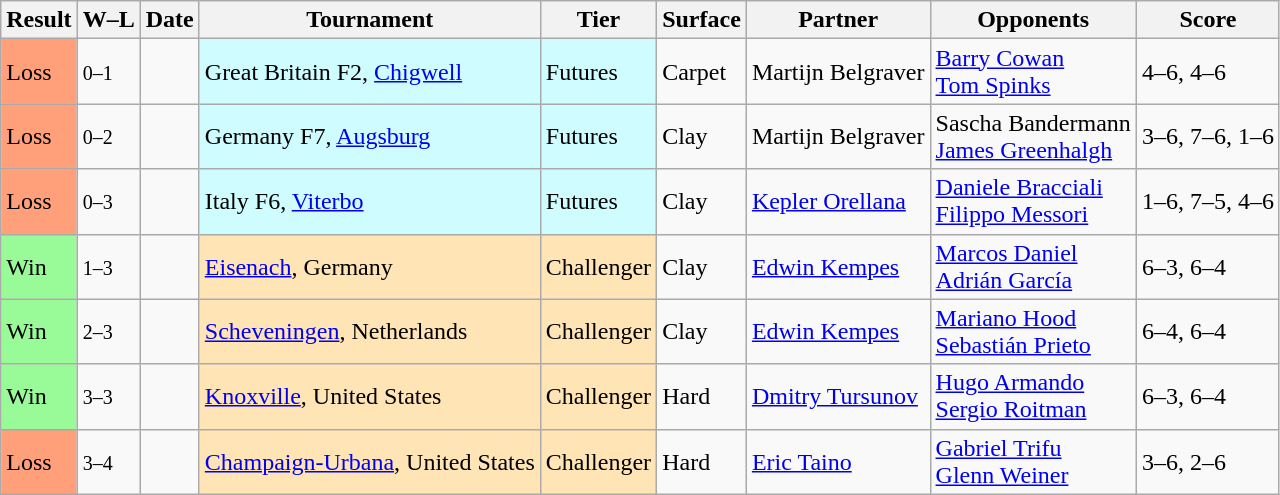<table class="sortable wikitable">
<tr>
<th>Result</th>
<th class="unsortable">W–L</th>
<th>Date</th>
<th>Tournament</th>
<th>Tier</th>
<th>Surface</th>
<th>Partner</th>
<th>Opponents</th>
<th class="unsortable">Score</th>
</tr>
<tr>
<td style="background:#ffa07a;">Loss</td>
<td><small>0–1</small></td>
<td></td>
<td style="background:#cffcff;">Great Britain F2, <a href='#'>Chigwell</a></td>
<td style="background:#cffcff;">Futures</td>
<td>Carpet</td>
<td> Martijn Belgraver</td>
<td> <a href='#'>Barry Cowan</a> <br>  <a href='#'>Tom Spinks</a></td>
<td>4–6, 4–6</td>
</tr>
<tr>
<td style="background:#ffa07a;">Loss</td>
<td><small>0–2</small></td>
<td></td>
<td style="background:#cffcff;">Germany F7, <a href='#'>Augsburg</a></td>
<td style="background:#cffcff;">Futures</td>
<td>Clay</td>
<td> Martijn Belgraver</td>
<td> Sascha Bandermann <br>  <a href='#'>James Greenhalgh</a></td>
<td>3–6, 7–6, 1–6</td>
</tr>
<tr>
<td style="background:#ffa07a;">Loss</td>
<td><small>0–3</small></td>
<td></td>
<td style="background:#cffcff;">Italy F6, <a href='#'>Viterbo</a></td>
<td style="background:#cffcff;">Futures</td>
<td>Clay</td>
<td> <a href='#'>Kepler Orellana</a></td>
<td> <a href='#'>Daniele Bracciali</a> <br>  <a href='#'>Filippo Messori</a></td>
<td>1–6, 7–5, 4–6</td>
</tr>
<tr>
<td style="background:#98fb98;">Win</td>
<td><small>1–3</small></td>
<td></td>
<td style="background:moccasin;"><a href='#'>Eisenach</a>, Germany</td>
<td style="background:moccasin;">Challenger</td>
<td>Clay</td>
<td> <a href='#'>Edwin Kempes</a></td>
<td> <a href='#'>Marcos Daniel</a> <br>  <a href='#'>Adrián García</a></td>
<td>6–3, 6–4</td>
</tr>
<tr>
<td style="background:#98fb98;">Win</td>
<td><small>2–3</small></td>
<td></td>
<td style="background:moccasin;"><a href='#'>Scheveningen</a>, Netherlands</td>
<td style="background:moccasin;">Challenger</td>
<td>Clay</td>
<td> <a href='#'>Edwin Kempes</a></td>
<td> <a href='#'>Mariano Hood</a> <br>  <a href='#'>Sebastián Prieto</a></td>
<td>6–4, 6–4</td>
</tr>
<tr>
<td style="background:#98fb98;">Win</td>
<td><small>3–3</small></td>
<td></td>
<td style="background:moccasin;"><a href='#'>Knoxville</a>, United States</td>
<td style="background:moccasin;">Challenger</td>
<td>Hard</td>
<td> <a href='#'>Dmitry Tursunov</a></td>
<td> <a href='#'>Hugo Armando</a> <br>  <a href='#'>Sergio Roitman</a></td>
<td>6–3, 6–4</td>
</tr>
<tr>
<td style="background:#ffa07a;">Loss</td>
<td><small>3–4</small></td>
<td></td>
<td style="background:moccasin;"><a href='#'>Champaign-Urbana</a>, United States</td>
<td style="background:moccasin;">Challenger</td>
<td>Hard</td>
<td> <a href='#'>Eric Taino</a></td>
<td> <a href='#'>Gabriel Trifu</a> <br>  <a href='#'>Glenn Weiner</a></td>
<td>3–6, 2–6</td>
</tr>
</table>
